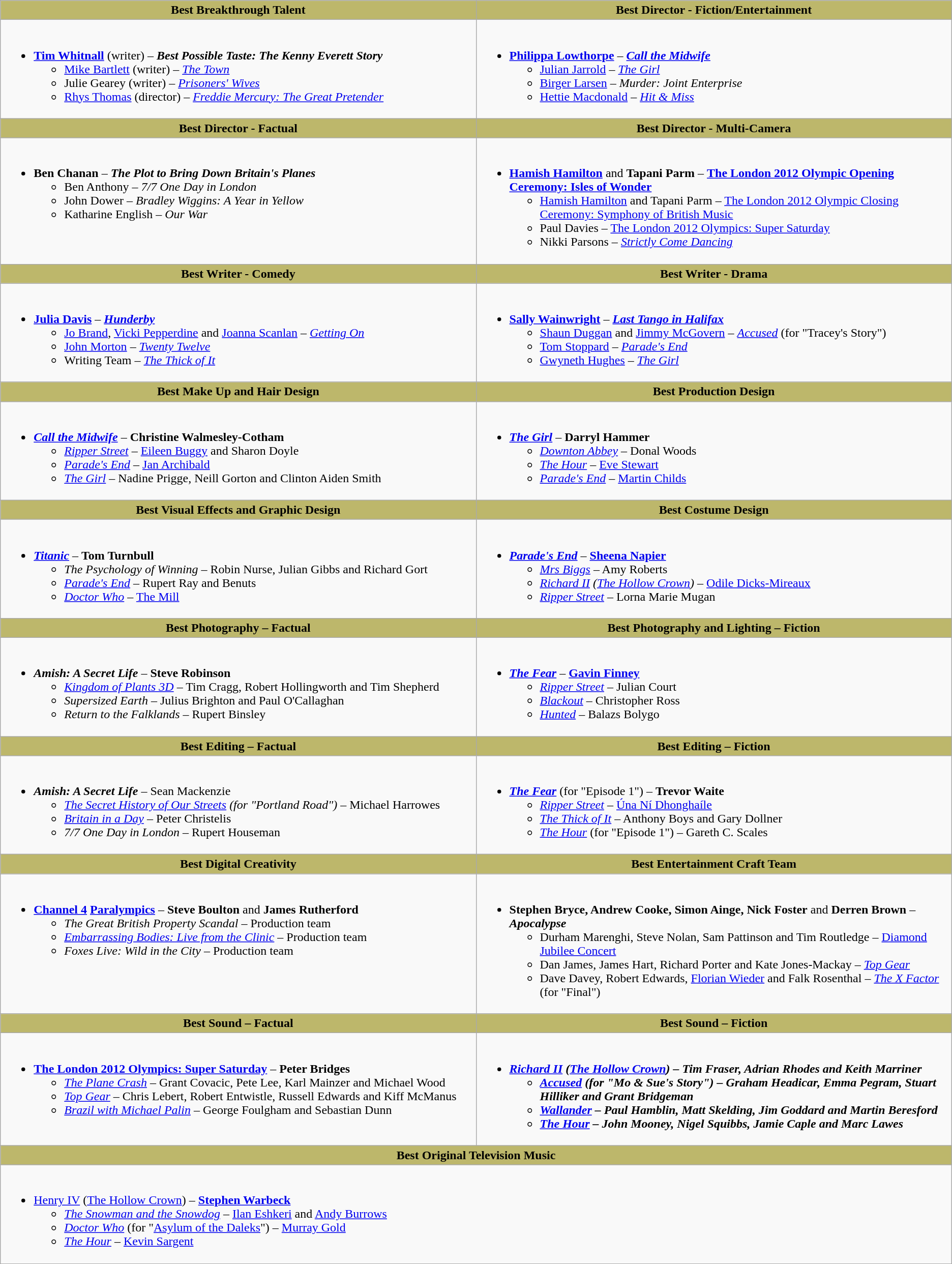<table class="wikitable">
<tr>
<th style="background:#BDB76B; width:50%">Best Breakthrough Talent</th>
<th style="background:#BDB76B; width:50%">Best Director - Fiction/Entertainment</th>
</tr>
<tr>
<td valign="top"><br><ul><li><strong><a href='#'>Tim Whitnall</a></strong> (writer) – <strong><em>Best Possible Taste: The Kenny Everett Story</em></strong><ul><li><a href='#'>Mike Bartlett</a> (writer) – <em><a href='#'>The Town</a></em></li><li>Julie Gearey (writer) – <em><a href='#'>Prisoners' Wives</a></em></li><li><a href='#'>Rhys Thomas</a> (director) – <em><a href='#'>Freddie Mercury: The Great Pretender</a></em></li></ul></li></ul></td>
<td valign="top"><br><ul><li><strong><a href='#'>Philippa Lowthorpe</a></strong> – <strong><em><a href='#'>Call the Midwife</a></em></strong><ul><li><a href='#'>Julian Jarrold</a> – <em><a href='#'>The Girl</a></em></li><li><a href='#'>Birger Larsen</a> – <em>Murder: Joint Enterprise</em></li><li><a href='#'>Hettie Macdonald</a> – <em><a href='#'>Hit & Miss</a></em></li></ul></li></ul></td>
</tr>
<tr>
<th style="background:#BDB76B; width:50%">Best Director - Factual</th>
<th style="background:#BDB76B; width:50%">Best Director - Multi-Camera</th>
</tr>
<tr>
<td valign="top"><br><ul><li><strong>Ben Chanan</strong> – <strong><em>The Plot to Bring Down Britain's Planes</em></strong><ul><li>Ben Anthony – <em>7/7 One Day in London</em></li><li>John Dower – <em>Bradley Wiggins: A Year in Yellow</em></li><li>Katharine English – <em>Our War</em></li></ul></li></ul></td>
<td valign="top"><br><ul><li><strong><a href='#'>Hamish Hamilton</a></strong> and <strong>Tapani Parm</strong> – <strong><a href='#'>The London 2012 Olympic Opening Ceremony: Isles of Wonder</a></strong><ul><li><a href='#'>Hamish Hamilton</a> and Tapani Parm – <a href='#'>The London 2012 Olympic Closing Ceremony: Symphony of British Music</a></li><li>Paul Davies – <a href='#'>The London 2012 Olympics: Super Saturday</a></li><li>Nikki Parsons – <em><a href='#'>Strictly Come Dancing</a></em></li></ul></li></ul></td>
</tr>
<tr>
<th style="background:#BDB76B; width:50%">Best Writer - Comedy</th>
<th style="background:#BDB76B; width:50%">Best Writer - Drama</th>
</tr>
<tr>
<td valign="top"><br><ul><li><strong><a href='#'>Julia Davis</a></strong> – <strong><em><a href='#'>Hunderby</a></em></strong><ul><li><a href='#'>Jo Brand</a>, <a href='#'>Vicki Pepperdine</a> and <a href='#'>Joanna Scanlan</a> – <em><a href='#'>Getting On</a></em></li><li><a href='#'>John Morton</a> – <em><a href='#'>Twenty Twelve</a></em></li><li>Writing Team – <em><a href='#'>The Thick of It</a></em></li></ul></li></ul></td>
<td valign="top"><br><ul><li><strong><a href='#'>Sally Wainwright</a></strong> – <strong><em><a href='#'>Last Tango in Halifax</a></em></strong><ul><li><a href='#'>Shaun Duggan</a> and <a href='#'>Jimmy McGovern</a> – <em><a href='#'>Accused</a></em> (for "Tracey's Story")</li><li><a href='#'>Tom Stoppard</a> – <em><a href='#'>Parade's End</a></em></li><li><a href='#'>Gwyneth Hughes</a> – <em><a href='#'>The Girl</a></em></li></ul></li></ul></td>
</tr>
<tr>
<th style="background:#BDB76B; width:50%">Best Make Up and Hair Design</th>
<th style="background:#BDB76B; width:50%">Best Production Design</th>
</tr>
<tr>
<td valign="top"><br><ul><li><strong><em><a href='#'>Call the Midwife</a></em></strong> – <strong>Christine Walmesley-Cotham</strong><ul><li><em><a href='#'>Ripper Street</a></em> – <a href='#'>Eileen Buggy</a> and Sharon Doyle</li><li><em><a href='#'>Parade's End</a></em> – <a href='#'>Jan Archibald</a></li><li><em><a href='#'>The Girl</a></em> – Nadine Prigge, Neill Gorton and Clinton Aiden Smith</li></ul></li></ul></td>
<td valign="top"><br><ul><li><strong><em><a href='#'>The Girl</a></em></strong> – <strong>Darryl Hammer</strong><ul><li><em><a href='#'>Downton Abbey</a></em> – Donal Woods</li><li><em><a href='#'>The Hour</a></em> – <a href='#'>Eve Stewart</a></li><li><em><a href='#'>Parade's End</a></em> – <a href='#'>Martin Childs</a></li></ul></li></ul></td>
</tr>
<tr>
<th style="background:#BDB76B;">Best Visual Effects and Graphic Design</th>
<th style="background:#BDB76B;">Best Costume Design</th>
</tr>
<tr>
<td valign="top"><br><ul><li><strong><em><a href='#'>Titanic</a></em></strong> – <strong>Tom Turnbull</strong><ul><li><em>The Psychology of Winning</em> – Robin Nurse, Julian Gibbs and Richard Gort</li><li><em><a href='#'>Parade's End</a></em> – Rupert Ray and Benuts</li><li><em><a href='#'>Doctor Who</a></em> – <a href='#'>The Mill</a></li></ul></li></ul></td>
<td valign="top"><br><ul><li><strong><em><a href='#'>Parade's End</a></em></strong> – <strong><a href='#'>Sheena Napier</a></strong><ul><li><em><a href='#'>Mrs Biggs</a></em> – Amy Roberts</li><li><em><a href='#'>Richard II</a> (<a href='#'>The Hollow Crown</a>)</em> – <a href='#'>Odile Dicks-Mireaux</a></li><li><em><a href='#'>Ripper Street</a></em> – Lorna Marie Mugan</li></ul></li></ul></td>
</tr>
<tr>
<th style="background:#BDB76B;">Best Photography – Factual</th>
<th style="background:#BDB76B;">Best Photography and Lighting – Fiction</th>
</tr>
<tr>
<td valign="top"><br><ul><li><strong><em>Amish: A Secret Life</em></strong> – <strong>Steve Robinson</strong><ul><li><em><a href='#'>Kingdom of Plants 3D</a></em> – Tim Cragg, Robert Hollingworth and Tim Shepherd</li><li><em>Supersized Earth</em> – Julius Brighton and Paul O'Callaghan</li><li><em>Return to the Falklands</em> – Rupert Binsley</li></ul></li></ul></td>
<td valign="top"><br><ul><li><strong><em><a href='#'>The Fear</a></em></strong> – <strong><a href='#'>Gavin Finney</a></strong><ul><li><em><a href='#'>Ripper Street</a></em> – Julian Court</li><li><em><a href='#'>Blackout</a></em> – Christopher Ross</li><li><em><a href='#'>Hunted</a></em> – Balazs Bolygo</li></ul></li></ul></td>
</tr>
<tr>
<th style="background:#BDB76B; width:50%">Best Editing – Factual</th>
<th style="background:#BDB76B; width:50%">Best Editing – Fiction</th>
</tr>
<tr>
<td valign="top"><br><ul><li><strong><em>Amish: A Secret Life</em></strong> – Sean Mackenzie<ul><li><em><a href='#'>The Secret History of Our Streets</a> (for "Portland Road")</em> – Michael Harrowes</li><li><em><a href='#'>Britain in a Day</a></em> – Peter Christelis</li><li><em>7/7 One Day in London</em> – Rupert Houseman</li></ul></li></ul></td>
<td valign="top"><br><ul><li><strong><em><a href='#'>The Fear</a></em></strong> (for "Episode 1") – <strong>Trevor Waite</strong><ul><li><em><a href='#'>Ripper Street</a></em> – <a href='#'>Úna Ní Dhonghaíle</a></li><li><em><a href='#'>The Thick of It</a></em> – Anthony Boys and Gary Dollner</li><li><em><a href='#'>The Hour</a></em> (for "Episode 1") – Gareth C. Scales</li></ul></li></ul></td>
</tr>
<tr>
<th style="background:#BDB76B;">Best Digital Creativity</th>
<th style="background:#BDB76B;">Best Entertainment Craft Team</th>
</tr>
<tr>
<td valign="top"><br><ul><li><strong><a href='#'>Channel 4</a> <a href='#'>Paralympics</a></strong> – <strong>Steve Boulton</strong> and <strong>James Rutherford</strong><ul><li><em>The Great British Property Scandal</em> – Production team</li><li><em><a href='#'>Embarrassing Bodies: Live from the Clinic</a></em> – Production team</li><li><em>Foxes Live: Wild in the City</em> – Production team</li></ul></li></ul></td>
<td valign="top"><br><ul><li><strong>Stephen Bryce, Andrew Cooke, Simon Ainge, Nick Foster</strong> and <strong>Derren Brown</strong> – <strong><em>Apocalypse</em></strong><ul><li>Durham Marenghi, Steve Nolan, Sam Pattinson and Tim Routledge – <a href='#'>Diamond Jubilee Concert</a></li><li>Dan James, James Hart, Richard Porter and Kate Jones-Mackay – <em><a href='#'>Top Gear</a></em></li><li>Dave Davey, Robert Edwards, <a href='#'>Florian Wieder</a> and Falk Rosenthal – <em><a href='#'>The X Factor</a></em> (for "Final")</li></ul></li></ul></td>
</tr>
<tr>
<th style="background:#BDB76B;">Best Sound – Factual</th>
<th style="background:#BDB76B;">Best Sound – Fiction</th>
</tr>
<tr>
<td valign="top"><br><ul><li><strong><a href='#'>The London 2012 Olympics: Super Saturday</a></strong> – <strong>Peter Bridges</strong><ul><li><em><a href='#'>The Plane Crash</a></em> – Grant Covacic, Pete Lee, Karl Mainzer and Michael Wood</li><li><em><a href='#'>Top Gear</a></em> – Chris Lebert, Robert Entwistle, Russell Edwards and Kiff McManus</li><li><em><a href='#'>Brazil with Michael Palin</a></em> – George Foulgham and Sebastian Dunn</li></ul></li></ul></td>
<td valign="top"><br><ul><li><strong><em><a href='#'>Richard II</a><em> (<a href='#'>The Hollow Crown</a>)<strong> – </strong>Tim Fraser, Adrian Rhodes<strong> and </strong>Keith Marriner<strong><ul><li></em><a href='#'>Accused</a><em> (for "Mo & Sue's Story") – Graham Headicar, Emma Pegram, Stuart Hilliker and Grant Bridgeman</li><li></em><a href='#'>Wallander</a><em> – Paul Hamblin, Matt Skelding, Jim Goddard and Martin Beresford</li><li></em><a href='#'>The Hour</a><em> – John Mooney, Nigel Squibbs, Jamie Caple and Marc Lawes</li></ul></li></ul></td>
</tr>
<tr>
<th colspan="2" style="background:#BDB76B;">Best Original Television Music</th>
</tr>
<tr>
<td colspan=2 valign="top"><br><ul><li></em></strong><a href='#'>Henry IV</a></em> (<a href='#'>The Hollow Crown</a>)</strong> – <strong><a href='#'>Stephen Warbeck</a></strong><ul><li><em><a href='#'>The Snowman and the Snowdog</a></em> – <a href='#'>Ilan Eshkeri</a> and <a href='#'>Andy Burrows</a></li><li><em><a href='#'>Doctor Who</a></em> (for "<a href='#'>Asylum of the Daleks</a>") – <a href='#'>Murray Gold</a></li><li><em><a href='#'>The Hour</a></em> – <a href='#'>Kevin Sargent</a></li></ul></li></ul></td>
</tr>
<tr>
</tr>
</table>
